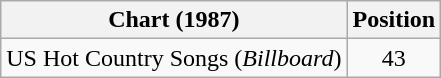<table class="wikitable">
<tr>
<th>Chart (1987)</th>
<th>Position</th>
</tr>
<tr>
<td>US Hot Country Songs (<em>Billboard</em>)</td>
<td align="center">43</td>
</tr>
</table>
